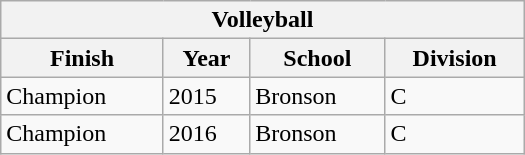<table class="wikitable" width="350">
<tr>
<th colspan=4>Volleyball</th>
</tr>
<tr>
<th>Finish</th>
<th>Year</th>
<th>School</th>
<th>Division</th>
</tr>
<tr>
<td>Champion</td>
<td>2015</td>
<td>Bronson</td>
<td>C</td>
</tr>
<tr>
<td>Champion</td>
<td>2016</td>
<td>Bronson</td>
<td>C</td>
</tr>
</table>
